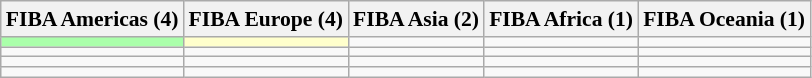<table class="wikitable" length=850 style="font-size:90%">
<tr>
<th>FIBA Americas (4)</th>
<th>FIBA Europe (4)</th>
<th>FIBA Asia (2)</th>
<th>FIBA Africa (1)</th>
<th>FIBA Oceania (1)</th>
</tr>
<tr>
<td bgcolor="#aaffaa"></td>
<td bgcolor="#ffffcc"></td>
<td></td>
<td></td>
<td></td>
</tr>
<tr>
<td></td>
<td></td>
<td></td>
<td></td>
<td></td>
</tr>
<tr>
<td></td>
<td></td>
<td></td>
<td></td>
<td></td>
</tr>
<tr>
<td></td>
<td></td>
<td></td>
<td></td>
<td></td>
</tr>
</table>
